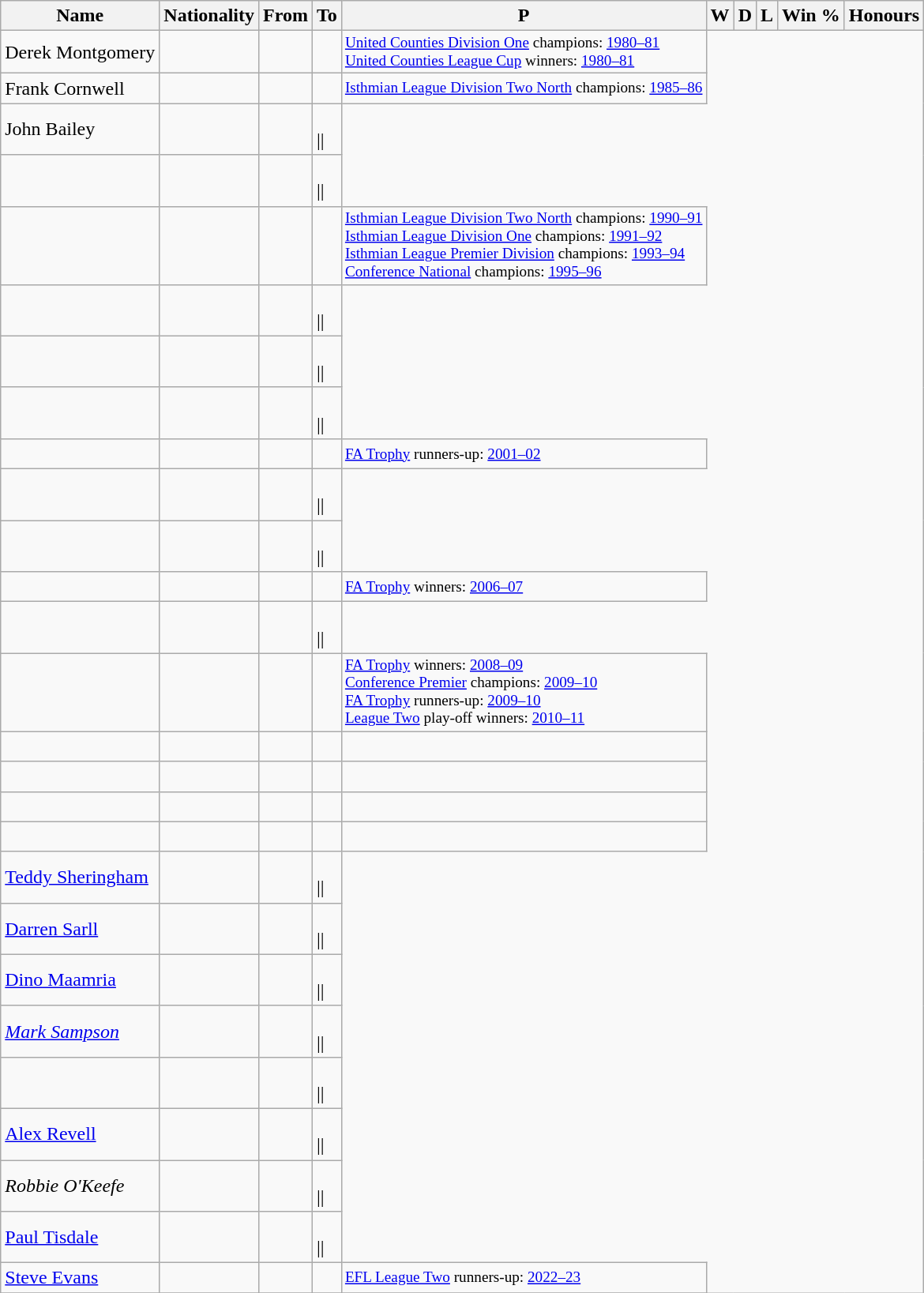<table class="wikitable sortable plainrowheaders" style="text-align: center">
<tr>
<th scope=col>Name</th>
<th scope=col>Nationality</th>
<th scope=col>From</th>
<th scope=col>To</th>
<th scope=col>P</th>
<th scope=col>W</th>
<th scope=col>D</th>
<th scope=col>L</th>
<th scope=col>Win %</th>
<th scope=col>Honours</th>
</tr>
<tr>
<td align=left>Derek Montgomery</td>
<td align=left></td>
<td align=left></td>
<td align=left><br></td>
<td align=left style="font-size: 80%"><a href='#'>United Counties Division One</a> champions: <a href='#'>1980–81</a><br> <a href='#'>United Counties League Cup</a> winners: <a href='#'>1980–81</a></td>
</tr>
<tr>
<td align=left>Frank Cornwell</td>
<td align=left></td>
<td align=left></td>
<td align=left><br></td>
<td align=left style="font-size: 80%"><a href='#'>Isthmian League Division Two North</a> champions: <a href='#'>1985–86</a></td>
</tr>
<tr>
<td align=left>John Bailey</td>
<td align=left></td>
<td align=left></td>
<td align=left><br>||</td>
</tr>
<tr>
<td align=left></td>
<td align=left></td>
<td align=left></td>
<td align=left><br>||</td>
</tr>
<tr>
<td align=left></td>
<td align=left></td>
<td align=left></td>
<td align=left><br></td>
<td align=left style="font-size: 80%"><a href='#'>Isthmian League Division Two North</a> champions: <a href='#'>1990–91</a><br><a href='#'>Isthmian League Division One</a> champions: <a href='#'>1991–92</a><br><a href='#'>Isthmian League Premier Division</a> champions: <a href='#'>1993–94</a><br><a href='#'>Conference National</a> champions: <a href='#'>1995–96</a></td>
</tr>
<tr>
<td align=left></td>
<td align=left></td>
<td align=left></td>
<td align=left><br>||</td>
</tr>
<tr>
<td align=left></td>
<td align=left></td>
<td align=left></td>
<td align=left><br>||</td>
</tr>
<tr>
<td align=left></td>
<td align=left></td>
<td align=left></td>
<td align=left><br>||</td>
</tr>
<tr>
<td align=left></td>
<td align=left></td>
<td align=left></td>
<td align=left><br></td>
<td align=left style="font-size: 80%"><a href='#'>FA Trophy</a> runners-up: <a href='#'>2001–02</a></td>
</tr>
<tr>
<td align=left><em></em></td>
<td align=left></td>
<td align=left></td>
<td align=left><br>||</td>
</tr>
<tr>
<td align=left></td>
<td align=left></td>
<td align=left></td>
<td align=left><br>||</td>
</tr>
<tr>
<td align=left></td>
<td align=left></td>
<td align=left></td>
<td align=left><br></td>
<td align=left style="font-size: 80%"><a href='#'>FA Trophy</a> winners: <a href='#'>2006–07</a></td>
</tr>
<tr>
<td align=left></td>
<td align=left></td>
<td align=left></td>
<td align=left><br>||</td>
</tr>
<tr>
<td align=left></td>
<td align=left></td>
<td align=left></td>
<td align=left><br></td>
<td align=left style="font-size: 80%"><a href='#'>FA Trophy</a> winners: <a href='#'>2008–09</a><br><a href='#'>Conference Premier</a> champions: <a href='#'>2009–10</a><br><a href='#'>FA Trophy</a> runners-up: <a href='#'>2009–10</a><br><a href='#'>League Two</a> play-off winners: <a href='#'>2010–11</a></td>
</tr>
<tr>
<td align=left><em></em></td>
<td align=left></td>
<td align=left></td>
<td align=left><br></td>
<td align=left style="font-size: 80%"></td>
</tr>
<tr>
<td align=left></td>
<td align=left></td>
<td align=left></td>
<td align=left><br></td>
<td align=left style="font-size: 80%"></td>
</tr>
<tr>
<td align=left><em></em></td>
<td align=left></td>
<td align=left></td>
<td align=left><br></td>
<td align=left style="font-size: 80%"></td>
</tr>
<tr>
<td align=left></td>
<td align=left></td>
<td align=left></td>
<td align=left><br></td>
<td align=left style="font-size: 80%"></td>
</tr>
<tr>
<td align=left><a href='#'>Teddy Sheringham</a></td>
<td align=left></td>
<td align=left></td>
<td align=left><br>||</td>
</tr>
<tr>
<td align=left><a href='#'>Darren Sarll</a></td>
<td align=left></td>
<td align=left></td>
<td align=left><br>||</td>
</tr>
<tr>
<td align=left><a href='#'>Dino Maamria</a></td>
<td align=left></td>
<td align=left></td>
<td align=left><br>||</td>
</tr>
<tr>
<td align=left><em><a href='#'>Mark Sampson</a></em></td>
<td align=left></td>
<td align=left></td>
<td align=left><br>||</td>
</tr>
<tr>
<td align=left></td>
<td align=left></td>
<td align=left></td>
<td align=left><br>||</td>
</tr>
<tr>
<td align=left><a href='#'>Alex Revell</a></td>
<td align=left></td>
<td align=left></td>
<td align=left><br>||</td>
</tr>
<tr>
<td align=left><em>Robbie O'Keefe</em></td>
<td align=left></td>
<td align=left></td>
<td align=left><br>||</td>
</tr>
<tr>
<td align=left><a href='#'>Paul Tisdale</a></td>
<td align=left></td>
<td align=left></td>
<td align=left><br>||</td>
</tr>
<tr>
<td align=left><a href='#'>Steve Evans</a></td>
<td align=left></td>
<td align=left></td>
<td align=left><br></td>
<td align=left style="font-size: 80%"><a href='#'>EFL League Two</a> runners-up: <a href='#'>2022–23</a></td>
</tr>
<tr>
</tr>
</table>
